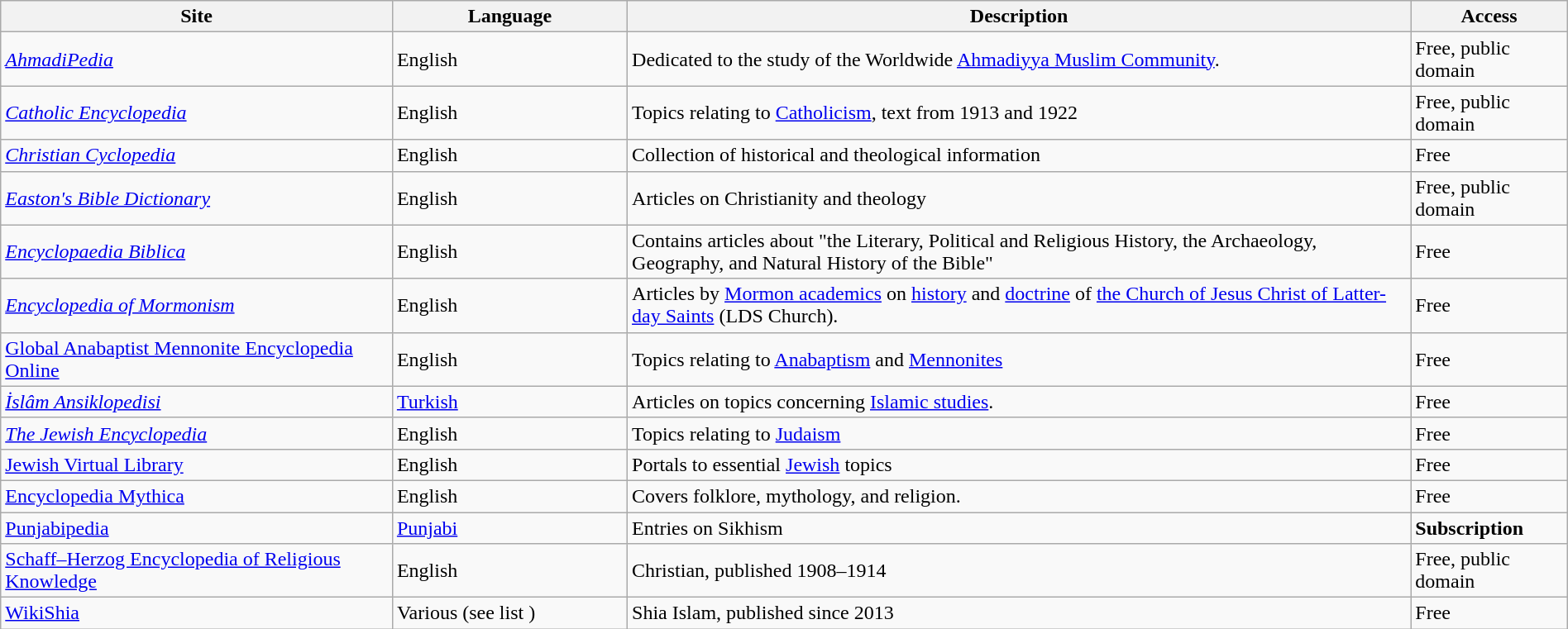<table class="wikitable sortable" width="100%">
<tr>
<th style="width: 25%;">Site</th>
<th style="width: 15%;">Language</th>
<th style="width: 50%;">Description</th>
<th>Access</th>
</tr>
<tr>
<td><em><a href='#'>AhmadiPedia</a></em></td>
<td>English</td>
<td>Dedicated to the study of the Worldwide <a href='#'>Ahmadiyya Muslim Community</a>.</td>
<td>Free, public domain</td>
</tr>
<tr>
<td><em><a href='#'>Catholic Encyclopedia</a></em></td>
<td>English</td>
<td>Topics relating to <a href='#'>Catholicism</a>, text from 1913 and 1922</td>
<td>Free, public domain</td>
</tr>
<tr>
<td><em><a href='#'>Christian Cyclopedia</a></em></td>
<td>English</td>
<td>Collection of historical and theological information</td>
<td>Free</td>
</tr>
<tr>
<td><em><a href='#'>Easton's Bible Dictionary</a></em></td>
<td>English</td>
<td>Articles on Christianity and theology</td>
<td>Free, public domain</td>
</tr>
<tr>
<td><em><a href='#'>Encyclopaedia Biblica</a></em></td>
<td>English</td>
<td>Contains articles about "the Literary, Political and Religious History, the Archaeology, Geography, and Natural History of the Bible"</td>
<td>Free</td>
</tr>
<tr>
<td><em><a href='#'>Encyclopedia of Mormonism</a></em></td>
<td>English</td>
<td>Articles by <a href='#'>Mormon academics</a> on <a href='#'>history</a> and <a href='#'>doctrine</a> of <a href='#'>the Church of Jesus Christ of Latter-day Saints</a> (LDS Church).</td>
<td>Free</td>
</tr>
<tr>
<td><a href='#'>Global Anabaptist Mennonite Encyclopedia Online</a></td>
<td>English</td>
<td>Topics relating to <a href='#'>Anabaptism</a> and <a href='#'>Mennonites</a></td>
<td>Free</td>
</tr>
<tr>
<td><em><a href='#'>İslâm Ansiklopedisi</a></em></td>
<td><a href='#'>Turkish</a></td>
<td>Articles on topics concerning <a href='#'>Islamic studies</a>.</td>
<td>Free</td>
</tr>
<tr>
<td><em><a href='#'>The Jewish Encyclopedia</a></em></td>
<td>English</td>
<td>Topics relating to <a href='#'>Judaism</a></td>
<td>Free</td>
</tr>
<tr>
<td><a href='#'>Jewish Virtual Library</a></td>
<td>English</td>
<td>Portals to essential <a href='#'>Jewish</a> topics</td>
<td>Free</td>
</tr>
<tr>
<td><a href='#'>Encyclopedia Mythica</a></td>
<td>English</td>
<td>Covers folklore, mythology, and religion.</td>
<td>Free</td>
</tr>
<tr>
<td><a href='#'>Punjabipedia</a></td>
<td><a href='#'>Punjabi</a></td>
<td>Entries on Sikhism</td>
<td><strong>Subscription</strong></td>
</tr>
<tr>
<td><a href='#'>Schaff–Herzog Encyclopedia of Religious Knowledge</a></td>
<td>English</td>
<td>Christian, published 1908–1914</td>
<td>Free, public domain</td>
</tr>
<tr>
<td><a href='#'>WikiShia</a></td>
<td>Various (see list )</td>
<td>Shia Islam, published since 2013</td>
<td>Free</td>
</tr>
</table>
